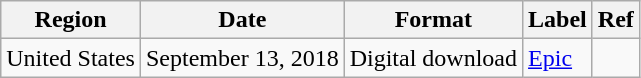<table class="wikitable">
<tr>
<th>Region</th>
<th>Date</th>
<th>Format</th>
<th>Label</th>
<th>Ref</th>
</tr>
<tr>
<td>United States</td>
<td>September 13, 2018</td>
<td>Digital download</td>
<td><a href='#'>Epic</a></td>
<td></td>
</tr>
</table>
